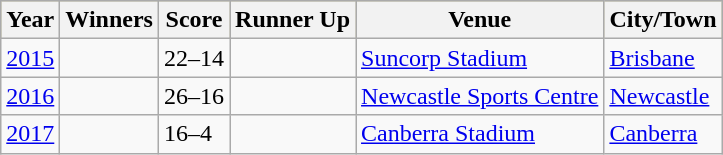<table class="wikitable">
<tr bgcolor=#bdb76b>
<th>Year</th>
<th>Winners</th>
<th>Score</th>
<th>Runner Up</th>
<th>Venue</th>
<th>City/Town</th>
</tr>
<tr>
<td><a href='#'>2015</a></td>
<td><strong></strong></td>
<td>22–14</td>
<td></td>
<td><a href='#'>Suncorp Stadium</a></td>
<td><a href='#'>Brisbane</a></td>
</tr>
<tr>
<td><a href='#'>2016</a></td>
<td><strong></strong></td>
<td>26–16</td>
<td></td>
<td><a href='#'>Newcastle Sports Centre</a></td>
<td><a href='#'>Newcastle</a></td>
</tr>
<tr>
<td><a href='#'>2017</a></td>
<td><strong></strong></td>
<td>16–4</td>
<td></td>
<td><a href='#'>Canberra Stadium</a></td>
<td><a href='#'>Canberra</a></td>
</tr>
</table>
